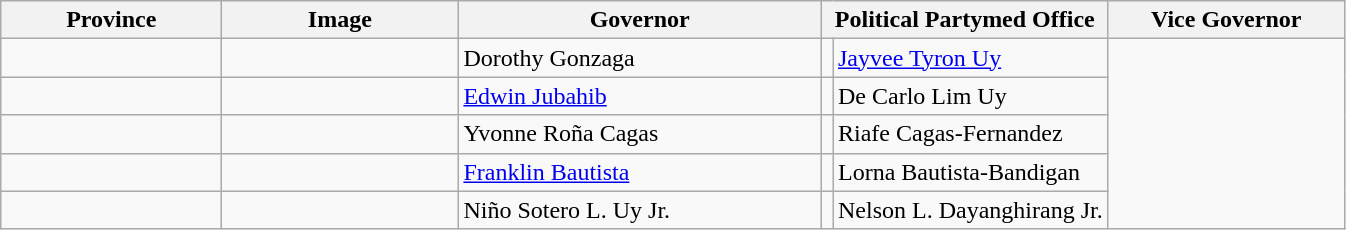<table class="wikitable sortable">
<tr>
<th width=140>Province</th>
<th width=150>Image</th>
<th width=235>Governor</th>
<th width=120 colspan=2>Political Partymed Office</th>
<th width=150>Vice Governor</th>
</tr>
<tr>
<td></td>
<td align=center></td>
<td>Dorothy Gonzaga</td>
<td></td>
<td><a href='#'>Jayvee Tyron Uy</a></td>
</tr>
<tr>
<td></td>
<td align=center></td>
<td><a href='#'>Edwin Jubahib</a></td>
<td></td>
<td>De Carlo Lim Uy</td>
</tr>
<tr>
<td></td>
<td align=center></td>
<td>Yvonne Roña Cagas</td>
<td></td>
<td>Riafe Cagas-Fernandez</td>
</tr>
<tr>
<td></td>
<td align=center></td>
<td><a href='#'>Franklin Bautista</a></td>
<td></td>
<td>Lorna Bautista-Bandigan</td>
</tr>
<tr>
<td></td>
<td align=center></td>
<td>Niño Sotero L. Uy Jr.</td>
<td></td>
<td>Nelson L. Dayanghirang Jr.</td>
</tr>
</table>
